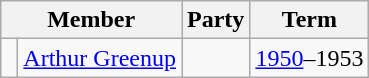<table class="wikitable">
<tr>
<th colspan="2">Member</th>
<th>Party</th>
<th>Term</th>
</tr>
<tr>
<td> </td>
<td><a href='#'>Arthur Greenup</a></td>
<td></td>
<td><a href='#'>1950</a>–1953</td>
</tr>
</table>
